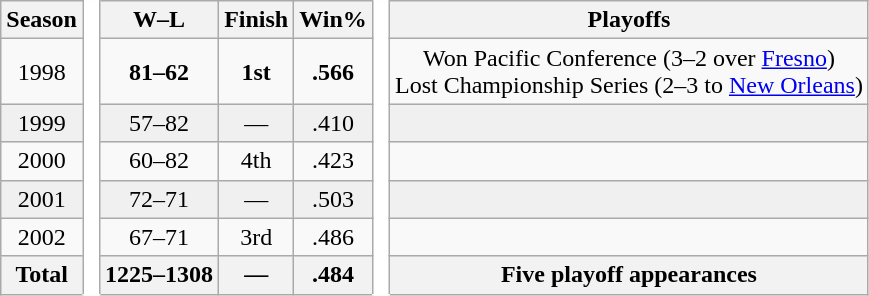<table class="wikitable">
<tr>
<th>Season</th>
<th rowspan=7 style="background:#fff; border-color:#fff #aaa"> </th>
<th>W–L</th>
<th>Finish</th>
<th>Win%</th>
<th rowspan=7 style="background:#fff; border-color:#fff #aaa"> </th>
<th>Playoffs</th>
</tr>
<tr ALIGN="center">
<td>1998</td>
<td><strong>81–62</strong></td>
<td><strong>1st</strong></td>
<td><strong>.566</strong></td>
<td>Won Pacific Conference (3–2 over <a href='#'>Fresno</a>)<br>Lost Championship Series (2–3 to <a href='#'>New Orleans</a>)</td>
</tr>
<tr ALIGN="center" bgcolor="#f0f0f0">
<td>1999</td>
<td>57–82</td>
<td>—</td>
<td>.410</td>
<td></td>
</tr>
<tr ALIGN="center">
<td>2000</td>
<td>60–82</td>
<td>4th</td>
<td>.423</td>
<td></td>
</tr>
<tr ALIGN="center" bgcolor="#f0f0f0">
<td>2001</td>
<td>72–71</td>
<td>—</td>
<td>.503</td>
<td></td>
</tr>
<tr ALIGN="center">
<td>2002</td>
<td>67–71</td>
<td>3rd</td>
<td>.486</td>
<td></td>
</tr>
<tr ALIGN="center" bgcolor="#f0f0f0">
<th>Total</th>
<th>1225–1308</th>
<th>—</th>
<th>.484</th>
<th>Five playoff appearances</th>
</tr>
</table>
